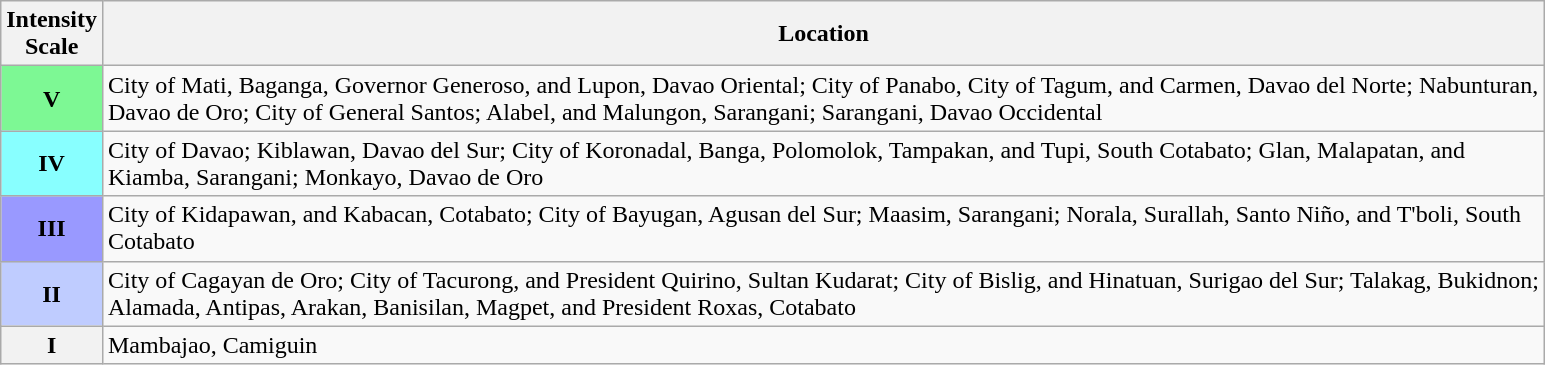<table class="wikitable">
<tr>
<th><strong>Intensity</strong><br><strong>Scale</strong></th>
<th>Location</th>
</tr>
<tr>
<th style="background-color: #7df894;"><strong>V</strong></th>
<td>City of Mati, Baganga, Governor Generoso, and Lupon, Davao Oriental; City of Panabo, City of Tagum, and Carmen, Davao del Norte; Nabunturan,<br>Davao de Oro; City of General Santos; Alabel, and Malungon, Sarangani; Sarangani, Davao Occidental</td>
</tr>
<tr>
<th style="background-color: #8ff;"><strong>IV</strong></th>
<td>City of Davao; Kiblawan, Davao del Sur; City of Koronadal, Banga, Polomolok, Tampakan, and Tupi, South Cotabato; Glan, Malapatan, and<br>Kiamba, Sarangani; Monkayo, Davao de Oro</td>
</tr>
<tr>
<th style="background-color: #99f;"><strong>III</strong></th>
<td>City of Kidapawan, and Kabacan, Cotabato; City of Bayugan, Agusan del Sur; Maasim, Sarangani; Norala, Surallah, Santo Niño, and T'boli, South<br>Cotabato</td>
</tr>
<tr>
<th style="background-color: #bfccff;"><strong>II</strong></th>
<td>City of Cagayan de Oro; City of Tacurong, and President Quirino, Sultan Kudarat; City of Bislig, and Hinatuan, Surigao del Sur; Talakag, Bukidnon;<br>Alamada, Antipas, Arakan, Banisilan, Magpet, and President Roxas, Cotabato</td>
</tr>
<tr>
<th><strong>I</strong></th>
<td>Mambajao, Camiguin</td>
</tr>
</table>
